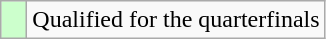<table class="wikitable">
<tr>
<td width=10px bgcolor="#ccffcc"></td>
<td>Qualified for the quarterfinals</td>
</tr>
</table>
